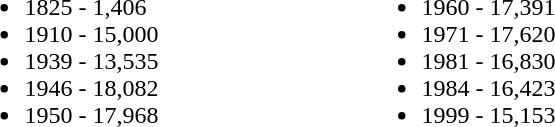<table>
<tr>
<td valign="top" width="25%"><br><ul><li>1825 - 1,406</li><li>1910 - 15,000</li><li>1939 - 13,535</li><li>1946 - 18,082</li><li>1950 - 17,968</li></ul></td>
<td valign="top" width="25%"><br><ul><li>1960 - 17,391</li><li>1971 - 17,620</li><li>1981 - 16,830</li><li>1984 - 16,423</li><li>1999 - 15,153</li></ul></td>
</tr>
</table>
